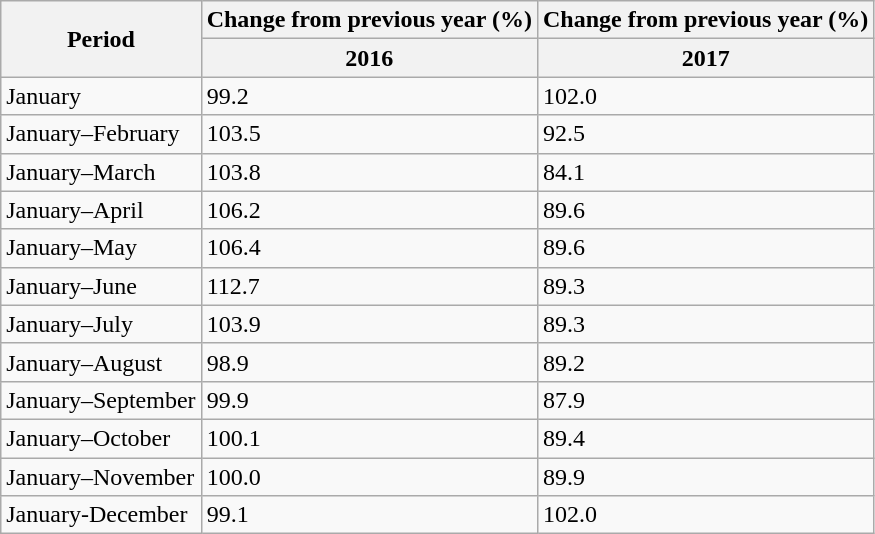<table class="wikitable">
<tr>
<th rowspan="2">Period</th>
<th>Change from previous year (%)</th>
<th>Change from previous year (%)</th>
</tr>
<tr>
<th>2016</th>
<th>2017</th>
</tr>
<tr>
<td>January</td>
<td>99.2</td>
<td>102.0</td>
</tr>
<tr>
<td>January–February</td>
<td>103.5</td>
<td>92.5</td>
</tr>
<tr>
<td>January–March</td>
<td>103.8</td>
<td>84.1</td>
</tr>
<tr>
<td>January–April</td>
<td>106.2</td>
<td>89.6</td>
</tr>
<tr>
<td>January–May</td>
<td>106.4</td>
<td>89.6</td>
</tr>
<tr>
<td>January–June</td>
<td>112.7</td>
<td>89.3</td>
</tr>
<tr>
<td>January–July</td>
<td>103.9</td>
<td>89.3</td>
</tr>
<tr>
<td>January–August</td>
<td>98.9</td>
<td>89.2</td>
</tr>
<tr>
<td>January–September</td>
<td>99.9</td>
<td>87.9</td>
</tr>
<tr>
<td>January–October</td>
<td>100.1</td>
<td>89.4</td>
</tr>
<tr>
<td>January–November</td>
<td>100.0</td>
<td>89.9</td>
</tr>
<tr>
<td>January-December</td>
<td>99.1</td>
<td>102.0</td>
</tr>
</table>
